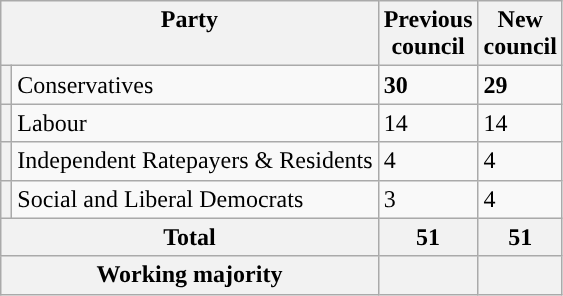<table class="wikitable">
<tr>
<th valign=top colspan="2" style="width: 230px">Party</th>
<th valign=top style="width: 30px">Previous council</th>
<th valign=top style="width: 30px">New council</th>
</tr>
<tr>
<th style="background-color: "></th>
<td>Conservatives</td>
<td><strong>30</strong></td>
<td><strong>29</strong></td>
</tr>
<tr>
<th style="background-color: "></th>
<td>Labour</td>
<td>14</td>
<td>14</td>
</tr>
<tr>
<th style="background-color: "></th>
<td>Independent Ratepayers & Residents</td>
<td>4</td>
<td>4</td>
</tr>
<tr>
<th style="background-color: "></th>
<td>Social and Liberal Democrats</td>
<td>3</td>
<td>4</td>
</tr>
<tr>
<th colspan=2>Total</th>
<th style="text-align: center">51</th>
<th colspan=3>51</th>
</tr>
<tr>
<th colspan=2>Working majority</th>
<th></th>
<th></th>
</tr>
</table>
